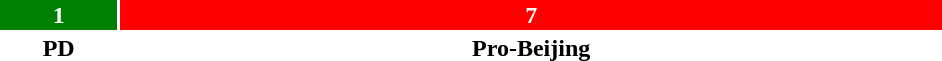<table style="width:50%; text-align:center;">
<tr style="color:white;">
<td style="background:green; width:12.5%;"><strong>1</strong></td>
<td style="background:red; width:87.5%;"><strong>7</strong></td>
</tr>
<tr>
<td><span><strong>PD</strong></span></td>
<td><span><strong>Pro-Beijing</strong></span></td>
</tr>
</table>
